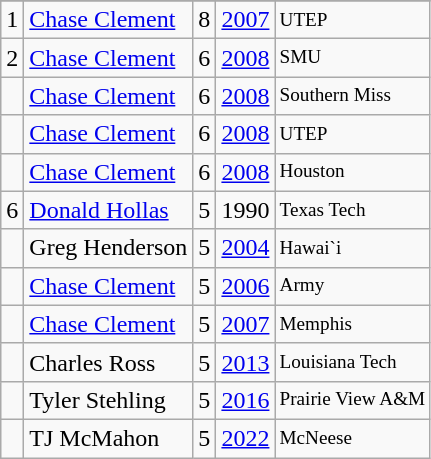<table class="wikitable">
<tr>
</tr>
<tr>
<td>1</td>
<td><a href='#'>Chase Clement</a></td>
<td><abbr>8</abbr></td>
<td><a href='#'>2007</a></td>
<td style="font-size:80%;">UTEP</td>
</tr>
<tr>
<td>2</td>
<td><a href='#'>Chase Clement</a></td>
<td><abbr>6</abbr></td>
<td><a href='#'>2008</a></td>
<td style="font-size:80%;">SMU</td>
</tr>
<tr>
<td></td>
<td><a href='#'>Chase Clement</a></td>
<td><abbr>6</abbr></td>
<td><a href='#'>2008</a></td>
<td style="font-size:80%;">Southern Miss</td>
</tr>
<tr>
<td></td>
<td><a href='#'>Chase Clement</a></td>
<td><abbr>6</abbr></td>
<td><a href='#'>2008</a></td>
<td style="font-size:80%;">UTEP</td>
</tr>
<tr>
<td></td>
<td><a href='#'>Chase Clement</a></td>
<td><abbr>6</abbr></td>
<td><a href='#'>2008</a></td>
<td style="font-size:80%;">Houston</td>
</tr>
<tr>
<td>6</td>
<td><a href='#'>Donald Hollas</a></td>
<td><abbr>5</abbr></td>
<td>1990</td>
<td style="font-size:80%;">Texas Tech</td>
</tr>
<tr>
<td></td>
<td>Greg Henderson</td>
<td><abbr>5</abbr></td>
<td><a href='#'>2004</a></td>
<td style="font-size:80%;">Hawai`i</td>
</tr>
<tr>
<td></td>
<td><a href='#'>Chase Clement</a></td>
<td><abbr>5</abbr></td>
<td><a href='#'>2006</a></td>
<td style="font-size:80%;">Army</td>
</tr>
<tr>
<td></td>
<td><a href='#'>Chase Clement</a></td>
<td><abbr>5</abbr></td>
<td><a href='#'>2007</a></td>
<td style="font-size:80%;">Memphis</td>
</tr>
<tr>
<td></td>
<td>Charles Ross</td>
<td><abbr>5</abbr></td>
<td><a href='#'>2013</a></td>
<td style="font-size:80%;">Louisiana Tech</td>
</tr>
<tr>
<td></td>
<td>Tyler Stehling</td>
<td><abbr>5</abbr></td>
<td><a href='#'>2016</a></td>
<td style="font-size:80%;">Prairie View A&M</td>
</tr>
<tr>
<td></td>
<td>TJ McMahon</td>
<td><abbr>5</abbr></td>
<td><a href='#'>2022</a></td>
<td style="font-size:80%;">McNeese</td>
</tr>
</table>
